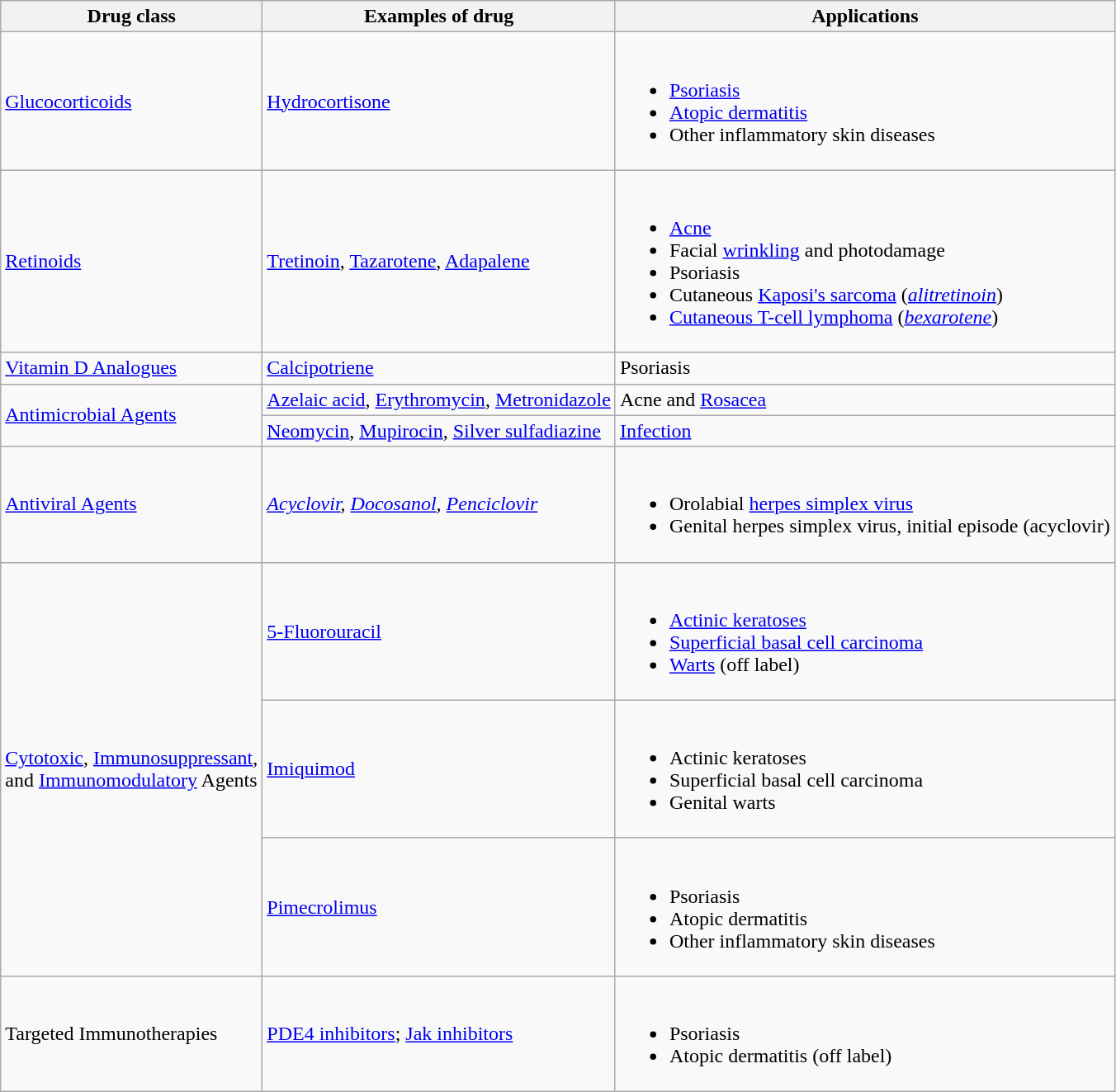<table class="wikitable">
<tr>
<th>Drug class</th>
<th>Examples of drug</th>
<th>Applications</th>
</tr>
<tr>
<td><a href='#'>Glucocorticoids</a></td>
<td><a href='#'>Hydrocortisone</a></td>
<td><br><ul><li><a href='#'>Psoriasis</a></li><li><a href='#'>Atopic dermatitis</a></li><li>Other inflammatory skin diseases</li></ul></td>
</tr>
<tr>
<td><a href='#'>Retinoids</a></td>
<td><a href='#'>Tretinoin</a>, <a href='#'>Tazarotene</a>, <a href='#'>Adapalene</a></td>
<td><br><ul><li><a href='#'>Acne</a></li><li>Facial <a href='#'>wrinkling</a> and photodamage</li><li>Psoriasis</li><li>Cutaneous <a href='#'>Kaposi's sarcoma</a> (<em><a href='#'>alitretinoin</a></em>)</li><li><a href='#'>Cutaneous T-cell lymphoma</a> (<em><a href='#'>bexarotene</a></em>)</li></ul></td>
</tr>
<tr>
<td><a href='#'>Vitamin D Analogues</a></td>
<td><a href='#'>Calcipotriene</a></td>
<td>Psoriasis</td>
</tr>
<tr>
<td rowspan="2"><a href='#'>Antimicrobial Agents</a></td>
<td><a href='#'>Azelaic acid</a>, <a href='#'>Erythromycin</a>, <a href='#'>Metronidazole</a></td>
<td>Acne and <a href='#'>Rosacea</a></td>
</tr>
<tr>
<td><a href='#'>Neomycin</a>, <a href='#'>Mupirocin</a>, <a href='#'>Silver sulfadiazine</a></td>
<td><a href='#'>Infection</a></td>
</tr>
<tr>
<td><a href='#'>Antiviral Agents</a></td>
<td><em><a href='#'>Acyclovir</a>,</em> <em><a href='#'>Docosanol</a>, <a href='#'>Penciclovir</a></em></td>
<td><br><ul><li>Orolabial <a href='#'>herpes simplex virus</a></li><li>Genital herpes simplex virus, initial episode (acyclovir)</li></ul></td>
</tr>
<tr>
<td rowspan="3"><a href='#'>Cytotoxic</a>, <a href='#'>Immunosuppressant</a>,<br>and <a href='#'>Immunomodulatory</a> Agents</td>
<td><a href='#'>5-Fluorouracil</a></td>
<td><br><ul><li><a href='#'>Actinic keratoses</a></li><li><a href='#'>Superficial basal cell carcinoma</a></li><li><a href='#'>Warts</a> (off label)</li></ul></td>
</tr>
<tr>
<td><a href='#'>Imiquimod</a></td>
<td><br><ul><li>Actinic keratoses</li><li>Superficial basal cell carcinoma</li><li>Genital warts</li></ul></td>
</tr>
<tr>
<td><a href='#'>Pimecrolimus</a></td>
<td><br><ul><li>Psoriasis</li><li>Atopic dermatitis</li><li>Other inflammatory skin diseases</li></ul></td>
</tr>
<tr>
<td>Targeted Immunotherapies</td>
<td><a href='#'>PDE4 inhibitors</a>; <a href='#'>Jak inhibitors</a></td>
<td><br><ul><li>Psoriasis</li><li>Atopic dermatitis (off label)</li></ul></td>
</tr>
</table>
